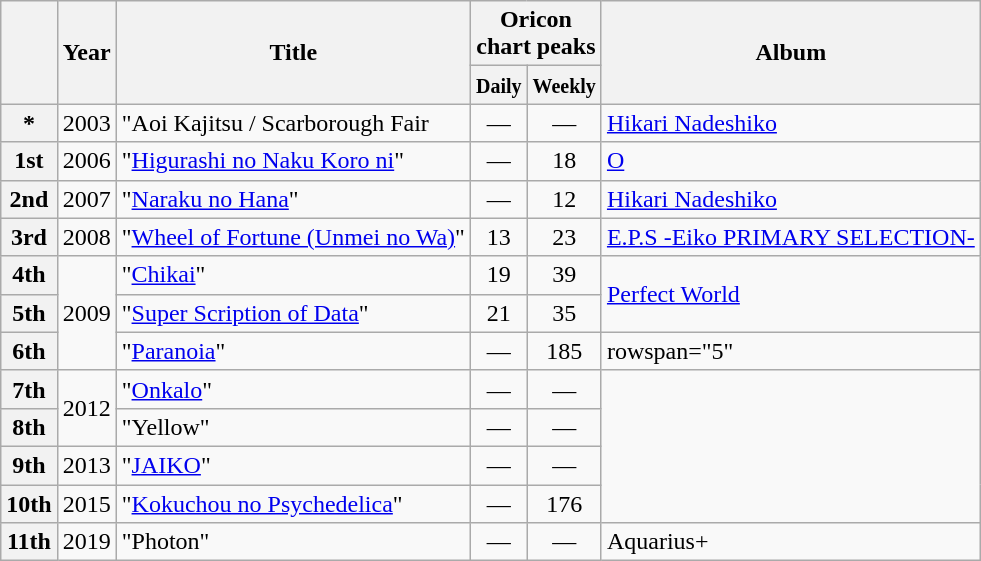<table class="wikitable">
<tr>
<th rowspan="2"></th>
<th rowspan="2">Year</th>
<th rowspan="2">Title</th>
<th colspan="2">Oricon chart peaks</th>
<th rowspan="2">Album</th>
</tr>
<tr>
<th width="30"><small>Daily</small></th>
<th width="30"><small>Weekly</small></th>
</tr>
<tr>
<th>*</th>
<td rowspan="1">2003</td>
<td>"Aoi Kajitsu / Scarborough Fair<em></td>
<td align="center">—</td>
<td align="center">—</td>
<td></em><a href='#'>Hikari Nadeshiko</a><em></td>
</tr>
<tr>
<th>1st</th>
<td>2006</td>
<td>"<a href='#'>Higurashi no Naku Koro ni</a>"</td>
<td align="center">—</td>
<td align="center">18</td>
<td></em><a href='#'>O</a><em></td>
</tr>
<tr>
<th>2nd</th>
<td>2007</td>
<td>"<a href='#'>Naraku no Hana</a>"</td>
<td align="center">—</td>
<td align="center">12</td>
<td></em><a href='#'>Hikari Nadeshiko</a><em></td>
</tr>
<tr>
<th>3rd</th>
<td>2008</td>
<td>"<a href='#'>Wheel of Fortune (Unmei no Wa)</a>"</td>
<td align="center">13</td>
<td align="center">23</td>
<td></em><a href='#'>E.P.S -Eiko PRIMARY SELECTION-</a><em></td>
</tr>
<tr>
<th>4th</th>
<td rowspan="3">2009</td>
<td>"<a href='#'>Chikai</a>"</td>
<td align="center">19</td>
<td align="center">39</td>
<td rowspan="2"></em><a href='#'>Perfect World</a><em></td>
</tr>
<tr>
<th>5th</th>
<td>"<a href='#'>Super Scription of Data</a>"</td>
<td align="center">21</td>
<td align="center">35</td>
</tr>
<tr>
<th>6th</th>
<td>"<a href='#'>Paranoia</a>"</td>
<td align="center">—</td>
<td align="center">185</td>
<td>rowspan="5" </td>
</tr>
<tr>
<th>7th</th>
<td rowspan="2">2012</td>
<td>"<a href='#'>Onkalo</a>"</td>
<td align="center">—</td>
<td align="center">—</td>
</tr>
<tr>
<th>8th</th>
<td>"Yellow"</td>
<td align="center">—</td>
<td align="center">—</td>
</tr>
<tr>
<th>9th</th>
<td rowspan="1">2013</td>
<td>"<a href='#'>JAIKO</a>"</td>
<td align="center">—</td>
<td align="center">—</td>
</tr>
<tr>
<th>10th</th>
<td rowspan="1">2015</td>
<td>"<a href='#'>Kokuchou no Psychedelica</a>"</td>
<td align="center">—</td>
<td align="center">176</td>
</tr>
<tr>
<th>11th</th>
<td rowspan="1">2019</td>
<td>"Photon"</td>
<td align="center">—</td>
<td align="center">—</td>
<td></em>Aquarius+<em></td>
</tr>
</table>
